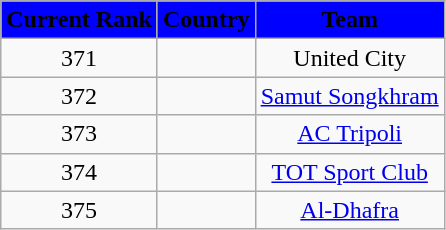<table class="wikitable" style="text-align: center;">
<tr>
<th style="background:blue"><span> Current Rank</span></th>
<th style="background:blue"><span> Country</span></th>
<th style="background:blue"><span> Team</span></th>
</tr>
<tr>
<td>371</td>
<td></td>
<td>United City</td>
</tr>
<tr>
<td>372</td>
<td></td>
<td><a href='#'>Samut Songkhram</a></td>
</tr>
<tr>
<td>373</td>
<td></td>
<td><a href='#'>AC Tripoli</a></td>
</tr>
<tr>
<td>374</td>
<td></td>
<td><a href='#'>TOT Sport Club</a></td>
</tr>
<tr>
<td>375</td>
<td></td>
<td><a href='#'>Al-Dhafra</a></td>
</tr>
</table>
